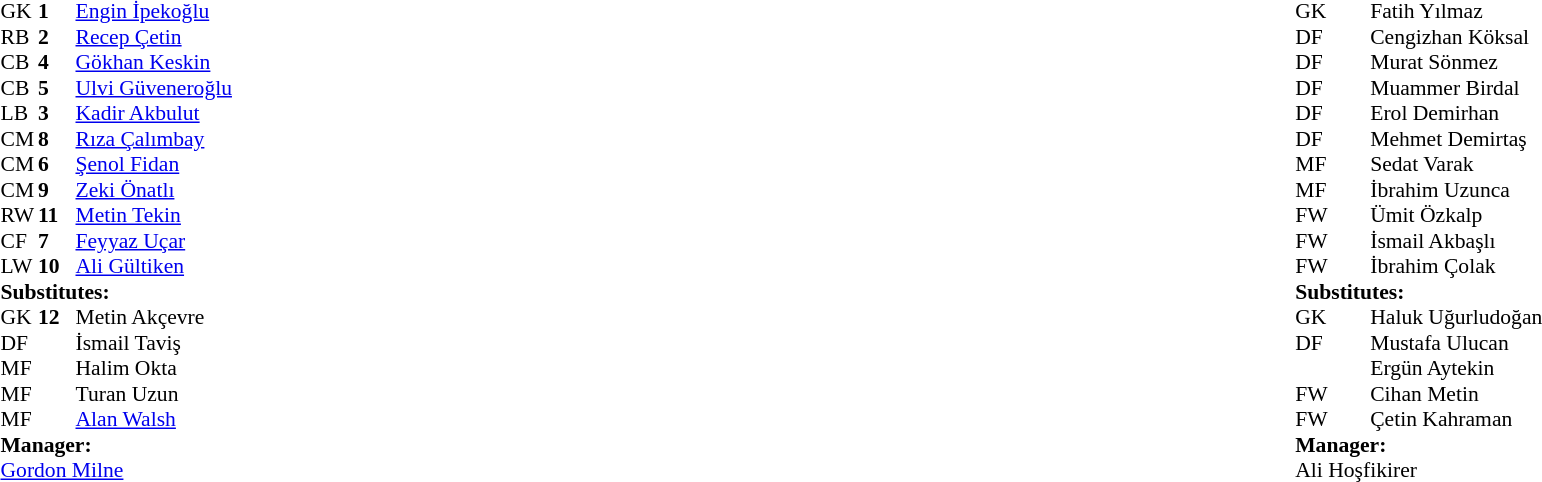<table style="width:100%">
<tr>
<td style="vertical-align:top; width:50%"><br><table style="font-size: 90%" cellspacing="0" cellpadding="0">
<tr>
<th width=25></th>
<th width=25></th>
</tr>
<tr>
<td>GK</td>
<td><strong>1</strong></td>
<td> <a href='#'>Engin İpekoğlu</a></td>
<td></td>
</tr>
<tr>
<td>RB</td>
<td><strong>2</strong></td>
<td> <a href='#'>Recep Çetin</a></td>
</tr>
<tr>
<td>CB</td>
<td><strong>4</strong></td>
<td> <a href='#'>Gökhan Keskin</a></td>
</tr>
<tr>
<td>CB</td>
<td><strong>5</strong></td>
<td> <a href='#'>Ulvi Güveneroğlu</a></td>
</tr>
<tr>
<td>LB</td>
<td><strong>3</strong></td>
<td> <a href='#'>Kadir Akbulut</a></td>
</tr>
<tr>
<td>CM</td>
<td><strong>8</strong></td>
<td> <a href='#'>Rıza Çalımbay</a></td>
</tr>
<tr>
<td>CM</td>
<td><strong>6</strong></td>
<td> <a href='#'>Şenol Fidan</a></td>
</tr>
<tr>
<td>CM</td>
<td><strong>9</strong></td>
<td> <a href='#'>Zeki Önatlı</a></td>
</tr>
<tr>
<td>RW</td>
<td><strong>11</strong></td>
<td> <a href='#'>Metin Tekin</a></td>
</tr>
<tr>
<td>CF</td>
<td><strong>7</strong></td>
<td> <a href='#'>Feyyaz Uçar</a></td>
</tr>
<tr>
<td>LW</td>
<td><strong>10</strong></td>
<td> <a href='#'>Ali Gültiken</a></td>
</tr>
<tr>
<td colspan=3><strong>Substitutes:</strong></td>
</tr>
<tr>
<td>GK</td>
<td><strong>12</strong></td>
<td> Metin Akçevre</td>
<td></td>
</tr>
<tr>
<td>DF</td>
<td></td>
<td> İsmail Taviş</td>
<td></td>
</tr>
<tr>
<td>MF</td>
<td></td>
<td> Halim Okta</td>
<td></td>
</tr>
<tr>
<td>MF</td>
<td></td>
<td> Turan Uzun</td>
<td></td>
</tr>
<tr>
<td>MF</td>
<td></td>
<td> <a href='#'>Alan Walsh</a></td>
<td></td>
</tr>
<tr>
<td colspan=3><strong>Manager:</strong></td>
</tr>
<tr>
<td colspan=4> <a href='#'>Gordon Milne</a></td>
</tr>
</table>
</td>
<td style="vertical-align:top"></td>
<td style="vertical-align:top; width:50%"><br><table cellspacing="0" cellpadding="0" style="font-size:90%; margin:auto">
<tr>
<th width=25></th>
<th width=25></th>
</tr>
<tr>
<td>GK</td>
<td><strong></strong></td>
<td> Fatih Yılmaz</td>
<td></td>
</tr>
<tr>
<td>DF</td>
<td><strong></strong></td>
<td> Cengizhan Köksal</td>
</tr>
<tr>
<td>DF</td>
<td><strong></strong></td>
<td> Murat Sönmez</td>
<td></td>
</tr>
<tr>
<td>DF</td>
<td><strong></strong></td>
<td> Muammer Birdal</td>
</tr>
<tr>
<td>DF</td>
<td><strong></strong></td>
<td> Erol Demirhan</td>
</tr>
<tr>
<td>DF</td>
<td><strong></strong></td>
<td> Mehmet Demirtaş</td>
</tr>
<tr>
<td>MF</td>
<td><strong></strong></td>
<td> Sedat Varak</td>
<td></td>
</tr>
<tr>
<td>MF</td>
<td><strong></strong></td>
<td> İbrahim Uzunca</td>
</tr>
<tr>
<td>FW</td>
<td><strong></strong></td>
<td> Ümit Özkalp</td>
</tr>
<tr>
<td>FW</td>
<td><strong></strong></td>
<td> İsmail Akbaşlı</td>
</tr>
<tr>
<td>FW</td>
<td><strong></strong></td>
<td> İbrahim Çolak</td>
</tr>
<tr>
<td colspan=3><strong>Substitutes:</strong></td>
</tr>
<tr>
<td>GK</td>
<td><strong></strong></td>
<td> Haluk Uğurludoğan</td>
<td></td>
</tr>
<tr>
<td>DF</td>
<td></td>
<td> Mustafa Ulucan</td>
<td></td>
</tr>
<tr>
<td></td>
<td></td>
<td> Ergün Aytekin</td>
<td></td>
</tr>
<tr>
<td>FW</td>
<td></td>
<td> Cihan Metin</td>
<td></td>
</tr>
<tr>
<td>FW</td>
<td><strong></strong></td>
<td> Çetin Kahraman</td>
<td></td>
</tr>
<tr>
<td colspan=3><strong>Manager:</strong></td>
</tr>
<tr>
<td colspan=4> Ali Hoşfikirer</td>
</tr>
</table>
</td>
</tr>
</table>
